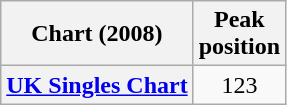<table class="wikitable plainrowheaders" style="text-align:center">
<tr>
<th scope="col">Chart (2008)</th>
<th scope="col">Peak<br>position</th>
</tr>
<tr>
<th scope="row"><a href='#'>UK Singles Chart</a></th>
<td style="text-align:center;">123</td>
</tr>
</table>
